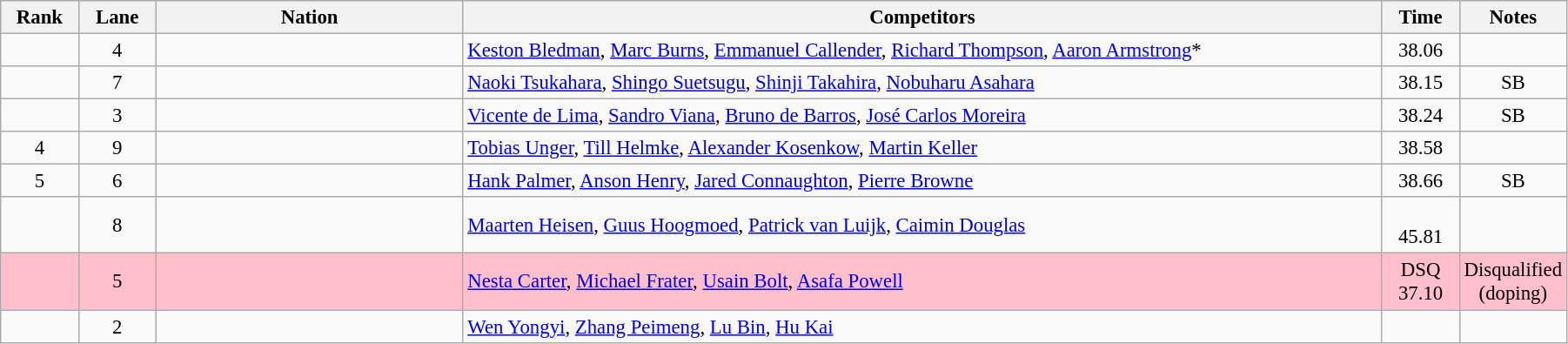<table class="wikitable sortable"width=95%; style="text-align:center; font-size:95%">
<tr>
<th width=5%>Rank</th>
<th width=5%>Lane</th>
<th width=20%>Nation</th>
<th width=60%>Competitors</th>
<th width=5%>Time</th>
<th width=5%>Notes</th>
</tr>
<tr>
<td></td>
<td>4</td>
<td align="left"></td>
<td align="left"><a href='#'>Keston Bledman</a>, <a href='#'>Marc Burns</a>, <a href='#'>Emmanuel Callender</a>, <a href='#'>Richard Thompson</a>, <a href='#'>Aaron Armstrong</a>*</td>
<td>38.06</td>
<td></td>
</tr>
<tr>
<td></td>
<td>7</td>
<td align="left"></td>
<td align="left"><a href='#'>Naoki Tsukahara</a>, <a href='#'>Shingo Suetsugu</a>, <a href='#'>Shinji Takahira</a>, <a href='#'>Nobuharu Asahara</a></td>
<td>38.15</td>
<td>SB</td>
</tr>
<tr>
<td></td>
<td>3</td>
<td align="left"></td>
<td align="left"><a href='#'>Vicente de Lima</a>, <a href='#'>Sandro Viana</a>, <a href='#'>Bruno de Barros</a>, <a href='#'>José Carlos Moreira</a></td>
<td>38.24</td>
<td>SB</td>
</tr>
<tr>
<td>4</td>
<td>9</td>
<td align="left"></td>
<td align="left"><a href='#'>Tobias Unger</a>, <a href='#'>Till Helmke</a>, <a href='#'>Alexander Kosenkow</a>, <a href='#'>Martin Keller</a></td>
<td>38.58</td>
<td></td>
</tr>
<tr>
<td>5</td>
<td>6</td>
<td align="left"></td>
<td align="left"><a href='#'>Hank Palmer</a>, <a href='#'>Anson Henry</a>, <a href='#'>Jared Connaughton</a>, <a href='#'>Pierre Browne</a></td>
<td>38.66</td>
<td>SB</td>
</tr>
<tr>
<td></td>
<td>8</td>
<td align="left"></td>
<td align="left"><a href='#'>Maarten Heisen</a>, <a href='#'>Guus Hoogmoed</a>, <a href='#'>Patrick van Luijk</a>, <a href='#'>Caimin Douglas</a></td>
<td><br>45.81</td>
<td></td>
</tr>
<tr bgcolor=pink>
<td></td>
<td>5</td>
<td align="left"></td>
<td align="left"><a href='#'>Nesta Carter</a>, <a href='#'>Michael Frater</a>, <a href='#'>Usain Bolt</a>, <a href='#'>Asafa Powell</a></td>
<td>DSQ<br>37.10</td>
<td>Disqualified (doping)</td>
</tr>
<tr>
<td></td>
<td>2</td>
<td align=left></td>
<td align=left><a href='#'>Wen Yongyi</a>, <a href='#'>Zhang Peimeng</a>, <a href='#'>Lu Bin</a>, <a href='#'>Hu Kai</a></td>
<td></td>
<td></td>
</tr>
</table>
